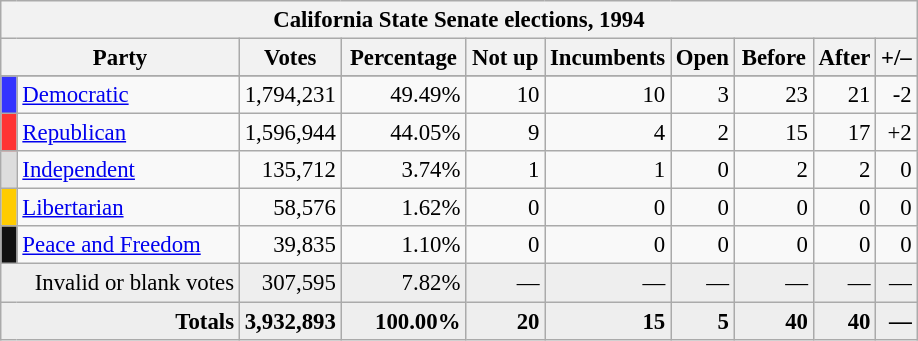<table class="wikitable" style="font-size:95%;">
<tr>
<th colspan="10">California State Senate elections, 1994</th>
</tr>
<tr>
<th colspan=2 style="width: 10em">Party</th>
<th style="width: 4em">Votes</th>
<th style="width: 5em">Percentage</th>
<th style="width: 3em">Not up</th>
<th style="width: 5em">Incumbents</th>
<th style="width: 2em">Open</th>
<th style="width: 3em">Before</th>
<th style="width: 2em">After</th>
<th style="width: 1em">+/–</th>
</tr>
<tr>
</tr>
<tr>
<th style="background-color:#3333FF; width: 3px"></th>
<td style="width: 130px"><a href='#'>Democratic</a></td>
<td align="right">1,794,231</td>
<td align="right">49.49%</td>
<td align="right">10</td>
<td align="right">10</td>
<td align="right">3</td>
<td align="right">23</td>
<td align="right">21</td>
<td align="right">-2</td>
</tr>
<tr>
<th style="background-color:#FF3333; width: 3px"></th>
<td style="width: 130px"><a href='#'>Republican</a></td>
<td align="right">1,596,944</td>
<td align="right">44.05%</td>
<td align="right">9</td>
<td align="right">4</td>
<td align="right">2</td>
<td align="right">15</td>
<td align="right">17</td>
<td align="right">+2</td>
</tr>
<tr>
<th style="background-color:#DDDDDD; width: 3px"></th>
<td style="width: 130px"><a href='#'>Independent</a></td>
<td align="right">135,712</td>
<td align="right">3.74%</td>
<td align="right">1</td>
<td align="right">1</td>
<td align="right">0</td>
<td align="right">2</td>
<td align="right">2</td>
<td align="right">0</td>
</tr>
<tr>
<th style="background-color:#FFCC00; width: 3px"></th>
<td style="width: 130px"><a href='#'>Libertarian</a></td>
<td align="right">58,576</td>
<td align="right">1.62%</td>
<td align="right">0</td>
<td align="right">0</td>
<td align="right">0</td>
<td align="right">0</td>
<td align="right">0</td>
<td align="right">0</td>
</tr>
<tr>
<th style="background-color:#111111; width: 3px"></th>
<td style="width: 130px"><a href='#'>Peace and Freedom</a></td>
<td align="right">39,835</td>
<td align="right">1.10%</td>
<td align="right">0</td>
<td align="right">0</td>
<td align="right">0</td>
<td align="right">0</td>
<td align="right">0</td>
<td align="right">0</td>
</tr>
<tr bgcolor="#EEEEEE">
<td colspan="2" align="right">Invalid or blank votes</td>
<td align="right">307,595</td>
<td align="right">7.82%</td>
<td align="right">—</td>
<td align="right">—</td>
<td align="right">—</td>
<td align="right">—</td>
<td align="right">—</td>
<td align="right">—</td>
</tr>
<tr bgcolor="#EEEEEE">
<td colspan="2" align="right"><strong>Totals</strong></td>
<td align="right"><strong>3,932,893</strong></td>
<td align="right"><strong>100.00%</strong></td>
<td align="right"><strong>20</strong></td>
<td align="right"><strong>15</strong></td>
<td align="right"><strong>5</strong></td>
<td align="right"><strong>40</strong></td>
<td align="right"><strong>40</strong></td>
<td align="right"><strong>—</strong></td>
</tr>
</table>
